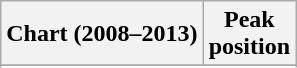<table class="wikitable sortable plainrowheaders" style="text-align:center">
<tr>
<th>Chart (2008–2013)</th>
<th>Peak<br>position</th>
</tr>
<tr>
</tr>
<tr>
</tr>
</table>
